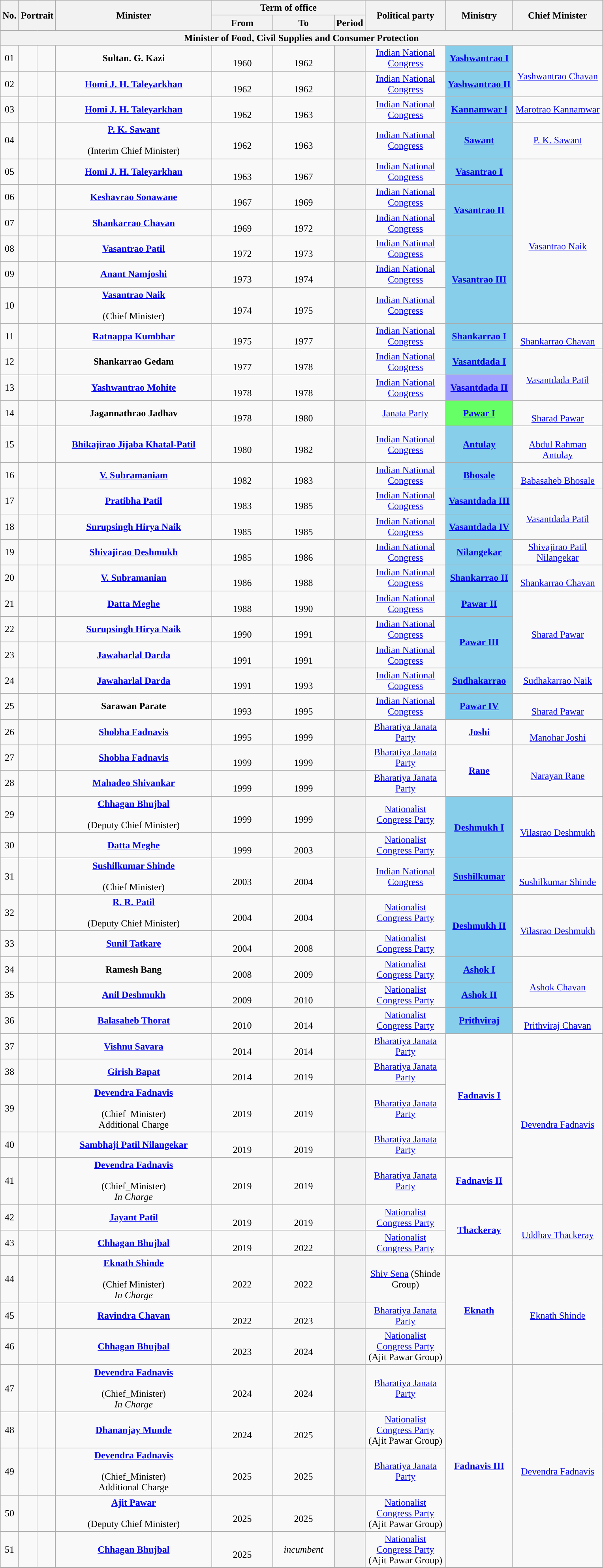<table class="wikitable" style="text-align:center">
<tr>
<th rowspan="2">No.</th>
<th rowspan="2" colspan="2">Portrait</th>
<th rowspan="2" style="width:16em">Minister<br></th>
<th colspan="3">Term of office</th>
<th rowspan="2" style="width:8em">Political party</th>
<th rowspan="2">Ministry</th>
<th rowspan="2" style="width:9em">Chief Minister</th>
</tr>
<tr>
<th style="width:6em">From</th>
<th style="width:6em">To</th>
<th>Period</th>
</tr>
<tr>
<th colspan="10">Minister of Food, Civil Supplies and Consumer Protection</th>
</tr>
<tr>
<td>01</td>
<td style="color:inherit;background:"></td>
<td></td>
<td><strong>Sultan. G. Kazi</strong>   <br> </td>
<td><br>1960</td>
<td><br>1962</td>
<th></th>
<td><a href='#'>Indian National Congress</a></td>
<td bgcolor="#87CEEB"><a href='#'><strong>Yashwantrao I</strong></a></td>
<td rowspan="2"> <br><a href='#'>Yashwantrao Chavan</a></td>
</tr>
<tr>
<td>02</td>
<td style="color:inherit;background:"></td>
<td></td>
<td><strong><a href='#'>Homi J. H. Taleyarkhan</a></strong>  <br> </td>
<td><br>1962</td>
<td><br>1962</td>
<th></th>
<td><a href='#'>Indian National Congress</a></td>
<td bgcolor="#87CEEB"><a href='#'><strong>Yashwantrao II</strong></a></td>
</tr>
<tr>
<td>03</td>
<td style="color:inherit;background:"></td>
<td></td>
<td><strong><a href='#'>Homi J. H. Taleyarkhan</a></strong> <br> </td>
<td><br>1962</td>
<td><br>1963</td>
<th></th>
<td><a href='#'>Indian National Congress</a></td>
<td bgcolor="#87CEEB"><a href='#'><strong>Kannamwar l</strong></a></td>
<td><a href='#'>Marotrao Kannamwar</a></td>
</tr>
<tr>
<td>04</td>
<td style="color:inherit;background:"></td>
<td></td>
<td><strong><a href='#'>P. K. Sawant</a></strong> <br>  <br>(Interim Chief Minister)</td>
<td><br>1962</td>
<td><br>1963</td>
<th></th>
<td><a href='#'>Indian National Congress</a></td>
<td bgcolor="#87CEEB"><a href='#'><strong>Sawant</strong></a></td>
<td><a href='#'>P. K. Sawant</a></td>
</tr>
<tr>
<td>05</td>
<td style="color:inherit;background:"></td>
<td></td>
<td><strong><a href='#'>Homi J. H. Taleyarkhan</a></strong> <br> </td>
<td><br>1963</td>
<td><br>1967</td>
<th></th>
<td><a href='#'>Indian National Congress</a></td>
<td bgcolor="#87CEEB"><a href='#'><strong>Vasantrao I</strong></a></td>
<td rowspan="6"><br><a href='#'>Vasantrao Naik</a></td>
</tr>
<tr>
<td>06</td>
<td style="color:inherit;background:"></td>
<td></td>
<td><strong><a href='#'>Keshavrao Sonawane</a></strong> <br> </td>
<td><br>1967</td>
<td><br>1969</td>
<th></th>
<td><a href='#'>Indian National Congress</a></td>
<td rowspan="2" bgcolor="#87CEEB"><a href='#'><strong>Vasantrao II</strong></a></td>
</tr>
<tr>
<td>07</td>
<td style="color:inherit;background:"></td>
<td></td>
<td><strong><a href='#'>Shankarrao Chavan</a></strong> <br> </td>
<td><br>1969</td>
<td><br>1972</td>
<th></th>
<td><a href='#'>Indian National Congress</a></td>
</tr>
<tr>
<td>08</td>
<td style="color:inherit;background:"></td>
<td></td>
<td><strong><a href='#'>Vasantrao Patil</a></strong> <br> </td>
<td><br>1972</td>
<td><br>1973</td>
<th></th>
<td><a href='#'>Indian National Congress</a></td>
<td rowspan="3" bgcolor="#87CEEB"><a href='#'><strong>Vasantrao III</strong></a></td>
</tr>
<tr>
<td>09</td>
<td style="color:inherit;background:"></td>
<td></td>
<td><strong><a href='#'>Anant Namjoshi</a></strong> <br> </td>
<td><br>1973</td>
<td><br>1974</td>
<th></th>
<td><a href='#'>Indian National Congress</a></td>
</tr>
<tr>
<td>10</td>
<td style="color:inherit;background:"></td>
<td></td>
<td><strong><a href='#'>Vasantrao Naik</a></strong><br>  <br> (Chief Minister)</td>
<td><br>1974</td>
<td><br>1975</td>
<th></th>
<td><a href='#'>Indian National Congress</a></td>
</tr>
<tr>
<td>11</td>
<td style="color:inherit;background:"></td>
<td></td>
<td><strong><a href='#'>Ratnappa Kumbhar</a></strong> <br> </td>
<td><br>1975</td>
<td><br>1977</td>
<th></th>
<td><a href='#'>Indian National Congress</a></td>
<td rowspan="1" bgcolor="#87CEEB"><a href='#'><strong>Shankarrao I</strong></a></td>
<td rowspan="1"><br><a href='#'>Shankarrao Chavan</a></td>
</tr>
<tr>
<td>12</td>
<td style="color:inherit;background:"></td>
<td></td>
<td><strong>Shankarrao Gedam</strong> <br> </td>
<td><br>1977</td>
<td><br>1978</td>
<th></th>
<td><a href='#'>Indian National Congress</a></td>
<td rowspan="1" bgcolor="#88CEEB"><a href='#'><strong>Vasantdada I</strong></a></td>
<td rowspan="2"><br><a href='#'>Vasantdada Patil</a></td>
</tr>
<tr>
<td>13</td>
<td style="color:inherit;background:"></td>
<td></td>
<td><strong><a href='#'>Yashwantrao Mohite</a></strong> <br> </td>
<td><br>1978</td>
<td><br>1978</td>
<th></th>
<td><a href='#'>Indian National Congress</a></td>
<td rowspan="1" bgcolor="#A3A3FF"><a href='#'><strong>Vasantdada II</strong></a></td>
</tr>
<tr>
<td>14</td>
<td style="color:inherit;background:"></td>
<td></td>
<td><strong>Jagannathrao Jadhav</strong> <br> </td>
<td><br>1978</td>
<td><br>1980</td>
<th></th>
<td><a href='#'>Janata Party</a></td>
<td rowspan="1" bgcolor="#66FF66"><a href='#'><strong>Pawar I</strong></a></td>
<td rowspan="1"><br><a href='#'>Sharad Pawar</a></td>
</tr>
<tr>
<td>15</td>
<td style="color:inherit;background:"></td>
<td><br></td>
<td><strong><a href='#'>Bhikajirao Jijaba Khatal-Patil</a></strong> <br> </td>
<td><br>1980</td>
<td><br>1982</td>
<th></th>
<td><a href='#'>Indian National Congress</a></td>
<td rowspan="1" bgcolor="#87CEEB"><a href='#'><strong>Antulay</strong></a></td>
<td rowspan="1"> <br><a href='#'>Abdul Rahman Antulay</a></td>
</tr>
<tr>
<td>16</td>
<td style="color:inherit;background:"></td>
<td></td>
<td><strong><a href='#'>V. Subramaniam</a></strong>  <br> </td>
<td><br>1982</td>
<td><br>1983</td>
<th></th>
<td><a href='#'>Indian National Congress</a></td>
<td rowspan="1" bgcolor="#87CEEB"><a href='#'><strong>Bhosale</strong></a></td>
<td rowspan="1"> <br><a href='#'>Babasaheb Bhosale</a></td>
</tr>
<tr>
<td>17</td>
<td style="color:inherit;background:"></td>
<td></td>
<td><strong><a href='#'>Pratibha Patil</a></strong> <br> </td>
<td><br>1983</td>
<td><br>1985</td>
<th></th>
<td><a href='#'>Indian National Congress</a></td>
<td bgcolor="#87CEEB"><a href='#'><strong>Vasantdada III</strong></a></td>
<td rowspan="2"><br><a href='#'>Vasantdada Patil</a></td>
</tr>
<tr>
<td>18</td>
<td style="color:inherit;background:"></td>
<td></td>
<td><strong><a href='#'>Surupsingh Hirya Naik</a></strong> <br> </td>
<td><br>1985</td>
<td><br>1985</td>
<th></th>
<td><a href='#'>Indian National Congress</a></td>
<td bgcolor="#87CEEB"><a href='#'><strong>Vasantdada IV</strong></a></td>
</tr>
<tr>
<td>19</td>
<td style="color:inherit;background:"></td>
<td></td>
<td><strong><a href='#'>Shivajirao Deshmukh</a></strong> <br> </td>
<td><br>1985</td>
<td><br>1986</td>
<th></th>
<td><a href='#'>Indian National Congress</a></td>
<td bgcolor="#87CEEB"><a href='#'><strong>Nilangekar</strong></a></td>
<td><a href='#'>Shivajirao Patil Nilangekar</a></td>
</tr>
<tr>
<td>20</td>
<td style="color:inherit;background:"></td>
<td></td>
<td><strong><a href='#'>V. Subramanian</a></strong> <br> </td>
<td><br>1986</td>
<td><br>1988</td>
<th></th>
<td><a href='#'>Indian National Congress</a></td>
<td rowspan="1"bgcolor="#87CEEB"><a href='#'><strong>Shankarrao II</strong></a></td>
<td rowspan="1"> <br><a href='#'>Shankarrao Chavan</a></td>
</tr>
<tr>
<td>21</td>
<td style="color:inherit;background:"></td>
<td></td>
<td><strong><a href='#'>Datta Meghe</a></strong> <br> </td>
<td><br>1988</td>
<td><br>1990</td>
<th></th>
<td><a href='#'>Indian National Congress</a></td>
<td rowspan="1" bgcolor="#87CEEB"><a href='#'><strong>Pawar II</strong></a></td>
<td rowspan="3"> <br><a href='#'>Sharad Pawar</a></td>
</tr>
<tr>
<td>22</td>
<td style="color:inherit;background:"></td>
<td></td>
<td><strong><a href='#'>Surupsingh Hirya Naik</a></strong> <br> </td>
<td><br>1990</td>
<td><br>1991</td>
<th></th>
<td><a href='#'>Indian National Congress</a></td>
<td rowspan="2" bgcolor="#87CEEB"><a href='#'><strong>Pawar III</strong></a></td>
</tr>
<tr>
<td>23</td>
<td style="color:inherit;background:"></td>
<td></td>
<td><strong><a href='#'>Jawaharlal Darda</a></strong> <br> </td>
<td><br>1991</td>
<td><br>1991</td>
<th></th>
<td><a href='#'>Indian National Congress</a></td>
</tr>
<tr>
<td>24</td>
<td style="color:inherit;background:"></td>
<td></td>
<td><strong><a href='#'>Jawaharlal Darda</a></strong> <br> </td>
<td><br>1991</td>
<td><br>1993</td>
<th></th>
<td><a href='#'>Indian National Congress</a></td>
<td rowspan="1" bgcolor="#87CEEB"><a href='#'><strong>Sudhakarrao</strong></a></td>
<td rowspan="1"><a href='#'>Sudhakarrao Naik</a></td>
</tr>
<tr>
<td>25</td>
<td style="color:inherit;background:"></td>
<td></td>
<td><strong>Sarawan Parate</strong> <br> </td>
<td><br>1993</td>
<td><br>1995</td>
<th></th>
<td><a href='#'>Indian National Congress</a></td>
<td bgcolor="#87CEEB"><a href='#'><strong>Pawar IV</strong></a></td>
<td> <br><a href='#'>Sharad Pawar</a></td>
</tr>
<tr>
<td>26</td>
<td style="color:inherit;background:"></td>
<td></td>
<td><strong><a href='#'>Shobha Fadnavis</a></strong> <br> </td>
<td><br>1995</td>
<td><br>1999</td>
<th></th>
<td><a href='#'>Bharatiya Janata Party</a></td>
<td rowspan="1"><a href='#'><strong>Joshi</strong></a></td>
<td rowspan="1"> <br><a href='#'>Manohar Joshi</a></td>
</tr>
<tr>
<td>27</td>
<td style="color:inherit;background:"></td>
<td></td>
<td><strong><a href='#'>Shobha Fadnavis</a></strong> <br> </td>
<td><br>1999</td>
<td><br>1999</td>
<th></th>
<td><a href='#'>Bharatiya Janata Party</a></td>
<td rowspan="2"><a href='#'><strong>Rane</strong></a></td>
<td rowspan="2"> <br><a href='#'>Narayan Rane</a></td>
</tr>
<tr>
<td>28</td>
<td style="color:inherit;background:"></td>
<td></td>
<td><strong><a href='#'>Mahadeo Shivankar</a></strong> <br> </td>
<td><br>1999</td>
<td><br>1999</td>
<th></th>
<td><a href='#'>Bharatiya Janata Party</a></td>
</tr>
<tr>
<td>29</td>
<td style="color:inherit;background:"></td>
<td></td>
<td><strong><a href='#'>Chhagan Bhujbal</a></strong> <br> <br> (Deputy Chief Minister)</td>
<td><br>1999</td>
<td><br>1999</td>
<th></th>
<td><a href='#'>Nationalist Congress Party</a></td>
<td rowspan="2" bgcolor="#87CEEB"><a href='#'><strong>Deshmukh I</strong></a></td>
<td rowspan="2"> <br><a href='#'>Vilasrao Deshmukh</a></td>
</tr>
<tr>
<td>30</td>
<td style="color:inherit;background:"></td>
<td></td>
<td><strong><a href='#'>Datta Meghe</a></strong> <br> </td>
<td><br>1999</td>
<td><br>2003</td>
<th></th>
<td><a href='#'>Nationalist Congress Party</a></td>
</tr>
<tr>
<td>31</td>
<td style="color:inherit;background:"></td>
<td></td>
<td><strong><a href='#'>Sushilkumar Shinde</a></strong> <br> <br> (Chief Minister)</td>
<td><br>2003</td>
<td><br>2004</td>
<th></th>
<td><a href='#'>Indian National Congress</a></td>
<td rowspan="1" bgcolor="#87CEEB"><a href='#'><strong>Sushilkumar</strong></a></td>
<td rowspan="1"> <br><a href='#'>Sushilkumar Shinde</a></td>
</tr>
<tr>
<td>32</td>
<td style="color:inherit;background:"></td>
<td></td>
<td><strong><a href='#'>R. R. Patil</a></strong> <br> <br>(Deputy Chief Minister)</td>
<td><br>2004</td>
<td><br>2004</td>
<th></th>
<td><a href='#'>Nationalist Congress Party</a></td>
<td rowspan="2" bgcolor="#87CEEB"><a href='#'><strong>Deshmukh II</strong></a></td>
<td rowspan="2"> <br><a href='#'>Vilasrao Deshmukh</a></td>
</tr>
<tr>
<td>33</td>
<td style="color:inherit;background:"></td>
<td></td>
<td><strong><a href='#'>Sunil Tatkare</a></strong> <br> </td>
<td><br>2004</td>
<td><br>2008</td>
<th></th>
<td><a href='#'>Nationalist Congress Party</a></td>
</tr>
<tr>
<td>34</td>
<td style="color:inherit;background:"></td>
<td></td>
<td><strong>Ramesh Bang</strong>   <br> </td>
<td><br>2008</td>
<td><br>2009</td>
<th></th>
<td><a href='#'>Nationalist Congress Party</a></td>
<td bgcolor="#87CEEB"><a href='#'><strong>Ashok I</strong></a></td>
<td rowspan="2"><br><a href='#'>Ashok Chavan</a></td>
</tr>
<tr>
<td>35</td>
<td style="color:inherit;background:"></td>
<td></td>
<td><strong><a href='#'>Anil Deshmukh</a></strong> <br> </td>
<td><br>2009</td>
<td><br>2010</td>
<th></th>
<td><a href='#'>Nationalist Congress Party</a></td>
<td bgcolor="#87CEEB"><a href='#'><strong>Ashok II</strong></a></td>
</tr>
<tr>
<td>36</td>
<td style="color:inherit;background:"></td>
<td></td>
<td><strong><a href='#'>Balasaheb Thorat</a></strong> <br> </td>
<td><br>2010</td>
<td><br>2014</td>
<th></th>
<td><a href='#'>Nationalist Congress Party</a></td>
<td rowspan="1" bgcolor="#87CEEB"><a href='#'><strong>Prithviraj</strong></a></td>
<td rowspan="1"><br><a href='#'>Prithviraj Chavan</a></td>
</tr>
<tr>
<td>37</td>
<td style="color:inherit;background:"></td>
<td></td>
<td><strong><a href='#'>Vishnu Savara</a></strong>  <br> </td>
<td><br>2014</td>
<td><br>2014</td>
<th></th>
<td rowspan="1"><a href='#'>Bharatiya Janata Party</a></td>
<td rowspan="4"><a href='#'><strong>Fadnavis I</strong></a></td>
<td rowspan="5"> <br><a href='#'>Devendra Fadnavis</a></td>
</tr>
<tr>
<td>38</td>
<td style="color:inherit;background:"></td>
<td></td>
<td><strong><a href='#'>Girish Bapat</a></strong>  <br> </td>
<td><br>2014</td>
<td><br>2019</td>
<th></th>
<td rowspan="1"><a href='#'>Bharatiya Janata Party</a></td>
</tr>
<tr>
<td>39</td>
<td style="color:inherit;background:"></td>
<td></td>
<td><strong><a href='#'>Devendra Fadnavis</a></strong> <br> <br>(Chief_Minister) <br>Additional Charge</td>
<td><br>2019</td>
<td><br>2019</td>
<th></th>
<td><a href='#'>Bharatiya Janata Party</a></td>
</tr>
<tr>
<td>40</td>
<td style="color:inherit;background:"></td>
<td></td>
<td><strong><a href='#'>Sambhaji Patil Nilangekar</a></strong> <br> </td>
<td><br>2019</td>
<td><br>2019</td>
<th></th>
<td><a href='#'>Bharatiya Janata Party</a></td>
</tr>
<tr>
<td>41</td>
<td style="color:inherit;background:"></td>
<td></td>
<td><strong><a href='#'>Devendra Fadnavis</a></strong>  <br> <br>(Chief_Minister) <br><em>In Charge</em></td>
<td><br>2019</td>
<td><br>2019</td>
<th></th>
<td><a href='#'>Bharatiya Janata Party</a></td>
<td rowspan="1"><a href='#'><strong>Fadnavis II</strong></a></td>
</tr>
<tr>
<td>42</td>
<td style="color:inherit;background:"></td>
<td></td>
<td><strong><a href='#'>Jayant Patil</a></strong> <br> </td>
<td><br>2019</td>
<td><br>2019</td>
<th></th>
<td><a href='#'>Nationalist Congress Party</a></td>
<td rowspan="2"><a href='#'><strong>Thackeray</strong></a></td>
<td rowspan="2"> <br><a href='#'>Uddhav Thackeray</a></td>
</tr>
<tr>
<td>43</td>
<td style="color:inherit;background:"></td>
<td></td>
<td><strong><a href='#'>Chhagan Bhujbal</a></strong> <br> </td>
<td><br>2019</td>
<td><br>2022</td>
<th></th>
<td><a href='#'>Nationalist Congress Party</a></td>
</tr>
<tr>
<td>44</td>
<td style="color:inherit;background:"></td>
<td></td>
<td><strong><a href='#'>Eknath Shinde</a></strong> <br> <br>(Chief Minister)<br><em>In Charge</em></td>
<td><br>2022</td>
<td><br>2022</td>
<th></th>
<td><a href='#'>Shiv Sena</a> (Shinde Group)</td>
<td rowspan="3"><a href='#'><strong>Eknath</strong></a></td>
<td rowspan="3"> <br><a href='#'>Eknath Shinde</a></td>
</tr>
<tr>
<td>45</td>
<td style="color:inherit;background:"></td>
<td></td>
<td><strong><a href='#'>Ravindra Chavan</a></strong> <br> </td>
<td><br>2022</td>
<td><br>2023</td>
<th></th>
<td><a href='#'>Bharatiya Janata Party</a></td>
</tr>
<tr>
<td>46</td>
<td style="color:inherit;background:"></td>
<td></td>
<td><strong><a href='#'>Chhagan Bhujbal</a></strong> <br> </td>
<td><br>2023</td>
<td><br>2024</td>
<th></th>
<td><a href='#'>Nationalist Congress Party</a> (Ajit Pawar Group)</td>
</tr>
<tr>
<td>47</td>
<td style="color:inherit;background:"></td>
<td></td>
<td><strong><a href='#'>Devendra Fadnavis</a></strong>  <br> <br>(Chief_Minister) <br><em>In Charge</em></td>
<td><br>2024</td>
<td><br>2024</td>
<th></th>
<td><a href='#'>Bharatiya Janata Party</a></td>
<td rowspan="5"><a href='#'><strong>Fadnavis III</strong></a></td>
<td rowspan="5"> <br><a href='#'>Devendra Fadnavis</a></td>
</tr>
<tr>
<td>48</td>
<td style="color:inherit;background:"></td>
<td></td>
<td><strong><a href='#'>Dhananjay Munde</a></strong> <br> </td>
<td><br>2024</td>
<td><br>2025</td>
<th></th>
<td><a href='#'>Nationalist Congress Party</a> (Ajit Pawar Group)</td>
</tr>
<tr>
<td>49</td>
<td style="color:inherit;background:"></td>
<td></td>
<td><strong><a href='#'>Devendra Fadnavis</a></strong> <br> <br>(Chief_Minister) <br>Additional Charge</td>
<td><br>2025</td>
<td><br>2025</td>
<th></th>
<td><a href='#'>Bharatiya Janata Party</a></td>
</tr>
<tr>
<td>50</td>
<td></td>
<td></td>
<td><strong><a href='#'>Ajit Pawar</a></strong> <br> <br>(Deputy Chief Minister)</td>
<td><br>2025</td>
<td><br>2025</td>
<th></th>
<td><a href='#'>Nationalist Congress Party</a> (Ajit Pawar Group)</td>
</tr>
<tr>
<td>51</td>
<td style="color:inherit;background:"></td>
<td></td>
<td><strong><a href='#'>Chhagan Bhujbal</a></strong> <br> </td>
<td><br>2025</td>
<td><em>incumbent</em></td>
<th></th>
<td><a href='#'>Nationalist Congress Party</a> (Ajit Pawar Group)</td>
</tr>
<tr>
</tr>
</table>
